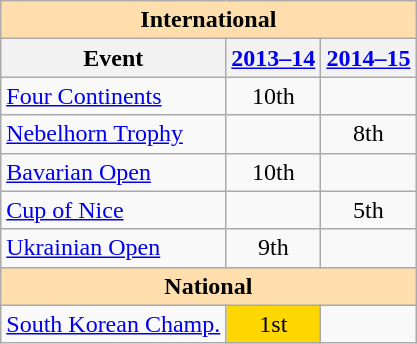<table class="wikitable" style="text-align:center">
<tr>
<th style="background-color: #ffdead; " colspan=3 align=center>International</th>
</tr>
<tr>
<th>Event</th>
<th><a href='#'>2013–14</a></th>
<th><a href='#'>2014–15</a></th>
</tr>
<tr>
<td align=left><a href='#'>Four Continents</a></td>
<td>10th</td>
<td></td>
</tr>
<tr>
<td align=left> <a href='#'>Nebelhorn Trophy</a></td>
<td></td>
<td>8th</td>
</tr>
<tr>
<td align=left><a href='#'>Bavarian Open</a></td>
<td>10th</td>
<td></td>
</tr>
<tr>
<td align=left><a href='#'>Cup of Nice</a></td>
<td></td>
<td>5th</td>
</tr>
<tr>
<td align=left><a href='#'>Ukrainian Open</a></td>
<td>9th</td>
<td></td>
</tr>
<tr>
<th style="background-color: #ffdead; " colspan=3 align=center>National</th>
</tr>
<tr>
<td align=left><a href='#'>South Korean Champ.</a></td>
<td bgcolor=gold>1st</td>
<td></td>
</tr>
</table>
